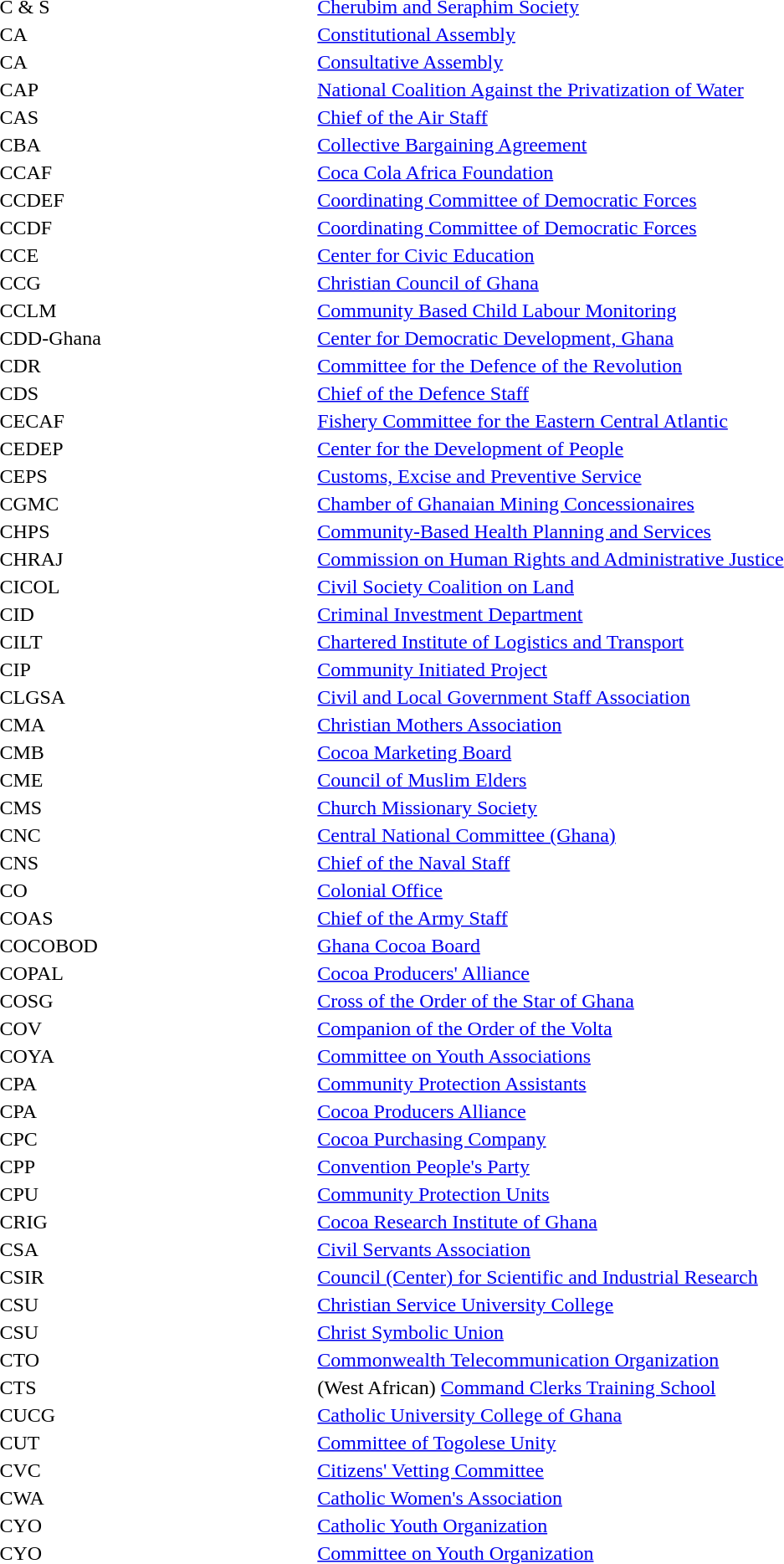<table width="100%" style="text-verticalalign:top">
<tr>
<td width="20%">C & S</td>
<td width="40%"><a href='#'>Cherubim and Seraphim Society</a></td>
<td width="40%"></td>
</tr>
<tr>
<td>CA</td>
<td><a href='#'>Constitutional Assembly</a></td>
<td></td>
</tr>
<tr>
<td>CA</td>
<td><a href='#'>Consultative Assembly</a></td>
<td></td>
</tr>
<tr>
<td>CAP</td>
<td><a href='#'>National Coalition Against the Privatization of Water</a></td>
<td></td>
</tr>
<tr>
<td>CAS</td>
<td><a href='#'>Chief of the Air Staff</a></td>
<td></td>
</tr>
<tr>
<td>CBA</td>
<td><a href='#'>Collective Bargaining Agreement</a></td>
<td></td>
</tr>
<tr>
<td>CCAF</td>
<td><a href='#'>Coca Cola Africa Foundation</a></td>
<td></td>
</tr>
<tr>
<td>CCDEF</td>
<td><a href='#'>Coordinating Committee of Democratic Forces</a></td>
<td></td>
</tr>
<tr>
<td>CCDF</td>
<td><a href='#'>Coordinating Committee of Democratic Forces</a></td>
<td></td>
</tr>
<tr>
<td>CCE</td>
<td><a href='#'>Center for Civic Education</a></td>
<td></td>
</tr>
<tr>
<td>CCG</td>
<td><a href='#'>Christian Council of Ghana</a></td>
<td></td>
</tr>
<tr>
<td>CCLM</td>
<td><a href='#'>Community Based Child Labour Monitoring</a></td>
<td></td>
</tr>
<tr>
<td>CDD-Ghana</td>
<td><a href='#'>Center for Democratic Development, Ghana</a></td>
<td></td>
</tr>
<tr>
<td>CDR</td>
<td><a href='#'>Committee for the Defence of the Revolution</a></td>
<td></td>
</tr>
<tr>
<td>CDS</td>
<td><a href='#'>Chief of the Defence Staff</a></td>
<td></td>
</tr>
<tr>
<td>CECAF</td>
<td><a href='#'>Fishery Committee for the Eastern Central Atlantic</a></td>
<td></td>
</tr>
<tr>
<td>CEDEP</td>
<td><a href='#'>Center for the Development of People</a></td>
<td></td>
</tr>
<tr>
<td>CEPS</td>
<td><a href='#'>Customs, Excise and Preventive Service</a></td>
<td></td>
</tr>
<tr>
<td>CGMC</td>
<td><a href='#'>Chamber of Ghanaian Mining Concessionaires</a></td>
<td></td>
</tr>
<tr>
<td>CHPS</td>
<td><a href='#'>Community-Based Health Planning and Services</a></td>
<td></td>
</tr>
<tr>
<td>CHRAJ</td>
<td><a href='#'>Commission on Human Rights and Administrative Justice</a></td>
<td></td>
</tr>
<tr>
<td>CICOL</td>
<td><a href='#'>Civil Society Coalition on Land</a></td>
<td></td>
</tr>
<tr>
<td>CID</td>
<td><a href='#'>Criminal Investment Department</a></td>
<td></td>
</tr>
<tr>
<td>CILT</td>
<td><a href='#'>Chartered Institute of Logistics and Transport</a></td>
<td></td>
</tr>
<tr>
<td>CIP</td>
<td><a href='#'>Community Initiated Project</a></td>
<td></td>
</tr>
<tr>
<td>CLGSA</td>
<td><a href='#'>Civil and Local Government Staff Association</a></td>
<td></td>
</tr>
<tr>
<td>CMA</td>
<td><a href='#'>Christian Mothers Association</a></td>
<td></td>
</tr>
<tr>
<td>CMB</td>
<td><a href='#'>Cocoa Marketing Board</a></td>
<td></td>
</tr>
<tr>
<td>CME</td>
<td><a href='#'>Council of Muslim Elders</a></td>
<td></td>
</tr>
<tr>
<td>CMS</td>
<td><a href='#'>Church Missionary Society</a></td>
<td></td>
</tr>
<tr>
<td>CNC</td>
<td><a href='#'>Central National Committee (Ghana)</a></td>
<td></td>
</tr>
<tr>
<td>CNS</td>
<td><a href='#'>Chief of the Naval Staff</a></td>
<td></td>
</tr>
<tr>
<td>CO</td>
<td><a href='#'>Colonial Office</a></td>
<td></td>
</tr>
<tr>
<td>COAS</td>
<td><a href='#'>Chief of the Army Staff</a></td>
<td></td>
</tr>
<tr>
<td>COCOBOD</td>
<td><a href='#'>Ghana Cocoa Board</a></td>
<td></td>
</tr>
<tr>
<td>COPAL</td>
<td><a href='#'>Cocoa Producers' Alliance</a></td>
<td></td>
</tr>
<tr>
<td>COSG</td>
<td><a href='#'>Cross of the Order of the Star of Ghana</a></td>
<td></td>
</tr>
<tr>
<td>COV</td>
<td><a href='#'>Companion of the Order of the Volta</a></td>
<td></td>
</tr>
<tr>
<td>COYA</td>
<td><a href='#'>Committee on Youth Associations</a></td>
<td></td>
</tr>
<tr>
<td>CPA</td>
<td><a href='#'>Community Protection Assistants</a></td>
<td></td>
</tr>
<tr>
<td>CPA</td>
<td><a href='#'>Cocoa Producers Alliance</a></td>
<td></td>
</tr>
<tr>
<td>CPC</td>
<td><a href='#'>Cocoa Purchasing Company</a></td>
<td></td>
</tr>
<tr>
<td>CPP</td>
<td><a href='#'>Convention People's Party</a></td>
<td></td>
</tr>
<tr>
<td>CPU</td>
<td><a href='#'>Community Protection Units</a></td>
<td></td>
</tr>
<tr>
<td>CRIG</td>
<td><a href='#'>Cocoa Research Institute of Ghana</a></td>
<td></td>
</tr>
<tr>
<td>CSA</td>
<td><a href='#'>Civil Servants Association</a></td>
<td></td>
</tr>
<tr>
<td>CSIR</td>
<td><a href='#'>Council (Center) for Scientific and Industrial Research</a></td>
<td></td>
</tr>
<tr>
<td>CSU</td>
<td><a href='#'>Christian Service University College</a></td>
<td></td>
</tr>
<tr>
<td>CSU</td>
<td><a href='#'>Christ Symbolic Union</a></td>
<td></td>
</tr>
<tr>
<td>CTO</td>
<td><a href='#'>Commonwealth Telecommunication Organization</a></td>
<td></td>
</tr>
<tr>
<td>CTS</td>
<td>(West African) <a href='#'>Command Clerks Training School</a></td>
<td></td>
</tr>
<tr>
<td>CUCG</td>
<td><a href='#'>Catholic University College of Ghana</a></td>
<td></td>
</tr>
<tr>
<td>CUT</td>
<td><a href='#'>Committee of Togolese Unity</a></td>
<td></td>
</tr>
<tr>
<td>CVC</td>
<td><a href='#'>Citizens' Vetting Committee</a></td>
<td></td>
</tr>
<tr>
<td>CWA</td>
<td><a href='#'>Catholic Women's Association</a></td>
<td></td>
</tr>
<tr>
<td>CYO</td>
<td><a href='#'>Catholic Youth Organization</a></td>
<td></td>
</tr>
<tr>
<td>CYO</td>
<td><a href='#'>Committee on Youth Organization</a></td>
<td></td>
</tr>
</table>
